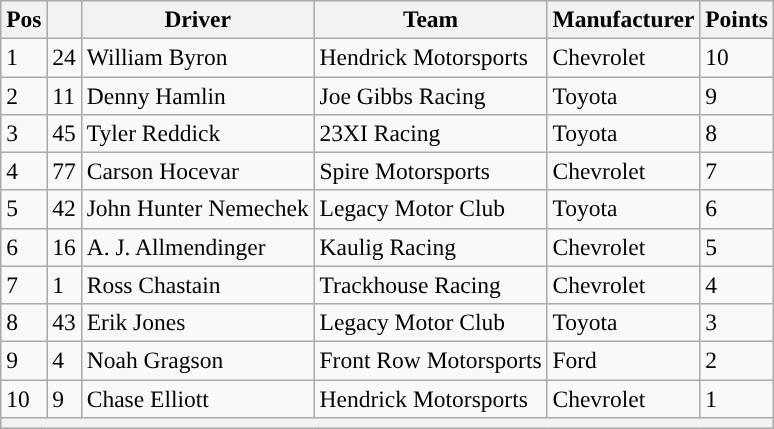<table class="wikitable" style="font-size:98%">
<tr>
<th>Pos</th>
<th></th>
<th>Driver</th>
<th>Team</th>
<th>Manufacturer</th>
<th>Points</th>
</tr>
<tr>
<td>1</td>
<td>24</td>
<td>William Byron</td>
<td>Hendrick Motorsports</td>
<td>Chevrolet</td>
<td>10</td>
</tr>
<tr>
<td>2</td>
<td>11</td>
<td>Denny Hamlin</td>
<td>Joe Gibbs Racing</td>
<td>Toyota</td>
<td>9</td>
</tr>
<tr>
<td>3</td>
<td>45</td>
<td>Tyler Reddick</td>
<td>23XI Racing</td>
<td>Toyota</td>
<td>8</td>
</tr>
<tr>
<td>4</td>
<td>77</td>
<td>Carson Hocevar</td>
<td>Spire Motorsports</td>
<td>Chevrolet</td>
<td>7</td>
</tr>
<tr>
<td>5</td>
<td>42</td>
<td>John Hunter Nemechek</td>
<td>Legacy Motor Club</td>
<td>Toyota</td>
<td>6</td>
</tr>
<tr>
<td>6</td>
<td>16</td>
<td>A. J. Allmendinger</td>
<td>Kaulig Racing</td>
<td>Chevrolet</td>
<td>5</td>
</tr>
<tr>
<td>7</td>
<td>1</td>
<td>Ross Chastain</td>
<td>Trackhouse Racing</td>
<td>Chevrolet</td>
<td>4</td>
</tr>
<tr>
<td>8</td>
<td>43</td>
<td>Erik Jones</td>
<td>Legacy Motor Club</td>
<td>Toyota</td>
<td>3</td>
</tr>
<tr>
<td>9</td>
<td>4</td>
<td>Noah Gragson</td>
<td>Front Row Motorsports</td>
<td>Ford</td>
<td>2</td>
</tr>
<tr>
<td>10</td>
<td>9</td>
<td>Chase Elliott</td>
<td>Hendrick Motorsports</td>
<td>Chevrolet</td>
<td>1</td>
</tr>
<tr>
<th colspan="6"></th>
</tr>
</table>
